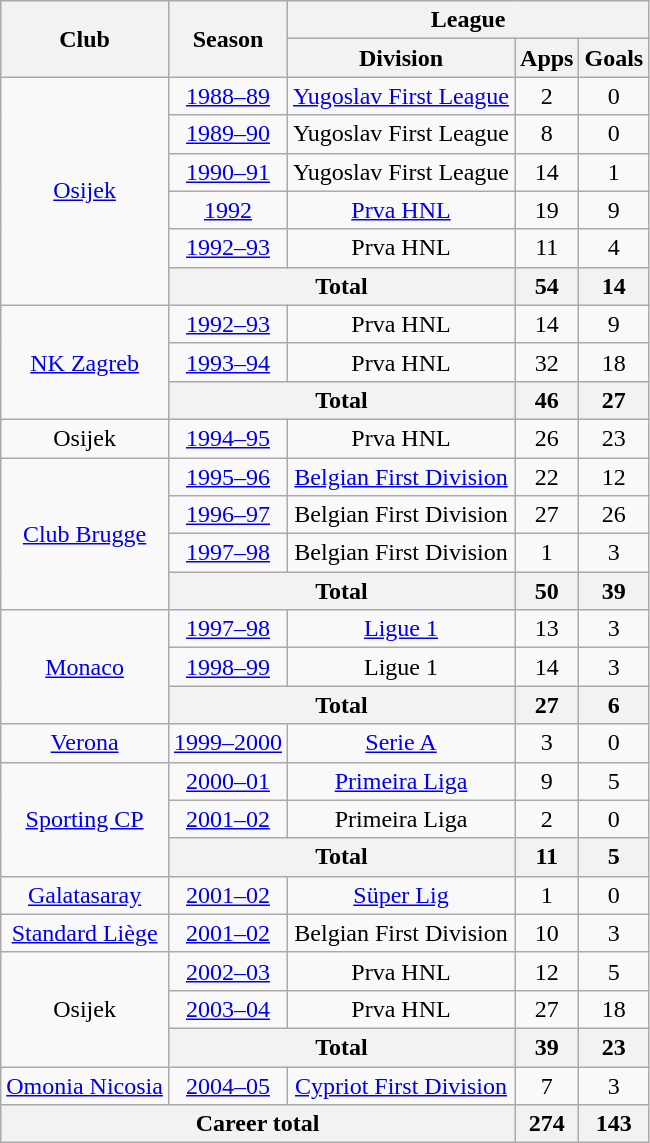<table class="wikitable" style="text-align:center">
<tr>
<th rowspan="2">Club</th>
<th rowspan="2">Season</th>
<th colspan="3">League</th>
</tr>
<tr>
<th>Division</th>
<th>Apps</th>
<th>Goals</th>
</tr>
<tr>
<td rowspan="6"><a href='#'>Osijek</a></td>
<td><a href='#'>1988–89</a></td>
<td><a href='#'>Yugoslav First League</a></td>
<td>2</td>
<td>0</td>
</tr>
<tr>
<td><a href='#'>1989–90</a></td>
<td>Yugoslav First League</td>
<td>8</td>
<td>0</td>
</tr>
<tr>
<td><a href='#'>1990–91</a></td>
<td>Yugoslav First League</td>
<td>14</td>
<td>1</td>
</tr>
<tr>
<td><a href='#'>1992</a></td>
<td><a href='#'>Prva HNL</a></td>
<td>19</td>
<td>9</td>
</tr>
<tr>
<td><a href='#'>1992–93</a></td>
<td>Prva HNL</td>
<td>11</td>
<td>4</td>
</tr>
<tr>
<th colspan="2">Total</th>
<th>54</th>
<th>14</th>
</tr>
<tr>
<td rowspan="3"><a href='#'>NK Zagreb</a></td>
<td><a href='#'>1992–93</a></td>
<td>Prva HNL</td>
<td>14</td>
<td>9</td>
</tr>
<tr>
<td><a href='#'>1993–94</a></td>
<td>Prva HNL</td>
<td>32</td>
<td>18</td>
</tr>
<tr>
<th colspan="2">Total</th>
<th>46</th>
<th>27</th>
</tr>
<tr>
<td>Osijek</td>
<td><a href='#'>1994–95</a></td>
<td>Prva HNL</td>
<td>26</td>
<td>23</td>
</tr>
<tr>
<td rowspan="4"><a href='#'>Club Brugge</a></td>
<td><a href='#'>1995–96</a></td>
<td><a href='#'>Belgian First Division</a></td>
<td>22</td>
<td>12</td>
</tr>
<tr>
<td><a href='#'>1996–97</a></td>
<td>Belgian First Division</td>
<td>27</td>
<td>26</td>
</tr>
<tr>
<td><a href='#'>1997–98</a></td>
<td>Belgian First Division</td>
<td>1</td>
<td>3</td>
</tr>
<tr>
<th colspan="2">Total</th>
<th>50</th>
<th>39</th>
</tr>
<tr>
<td rowspan="3"><a href='#'>Monaco</a></td>
<td><a href='#'>1997–98</a></td>
<td><a href='#'>Ligue 1</a></td>
<td>13</td>
<td>3</td>
</tr>
<tr>
<td><a href='#'>1998–99</a></td>
<td>Ligue 1</td>
<td>14</td>
<td>3</td>
</tr>
<tr>
<th colspan="2">Total</th>
<th>27</th>
<th>6</th>
</tr>
<tr>
<td><a href='#'>Verona</a></td>
<td><a href='#'>1999–2000</a></td>
<td><a href='#'>Serie A</a></td>
<td>3</td>
<td>0</td>
</tr>
<tr>
<td rowspan="3"><a href='#'>Sporting CP</a></td>
<td><a href='#'>2000–01</a></td>
<td><a href='#'>Primeira Liga</a></td>
<td>9</td>
<td>5</td>
</tr>
<tr>
<td><a href='#'>2001–02</a></td>
<td>Primeira Liga</td>
<td>2</td>
<td>0</td>
</tr>
<tr>
<th colspan="2">Total</th>
<th>11</th>
<th>5</th>
</tr>
<tr>
<td><a href='#'>Galatasaray</a></td>
<td><a href='#'>2001–02</a></td>
<td><a href='#'>Süper Lig</a></td>
<td>1</td>
<td>0</td>
</tr>
<tr>
<td><a href='#'>Standard Liège</a></td>
<td><a href='#'>2001–02</a></td>
<td>Belgian First Division</td>
<td>10</td>
<td>3</td>
</tr>
<tr>
<td rowspan="3">Osijek</td>
<td><a href='#'>2002–03</a></td>
<td>Prva HNL</td>
<td>12</td>
<td>5</td>
</tr>
<tr>
<td><a href='#'>2003–04</a></td>
<td>Prva HNL</td>
<td>27</td>
<td>18</td>
</tr>
<tr>
<th colspan="2">Total</th>
<th>39</th>
<th>23</th>
</tr>
<tr>
<td><a href='#'>Omonia Nicosia</a></td>
<td><a href='#'>2004–05</a></td>
<td><a href='#'>Cypriot First Division</a></td>
<td>7</td>
<td>3</td>
</tr>
<tr>
<th colspan="3">Career total</th>
<th>274</th>
<th>143</th>
</tr>
</table>
